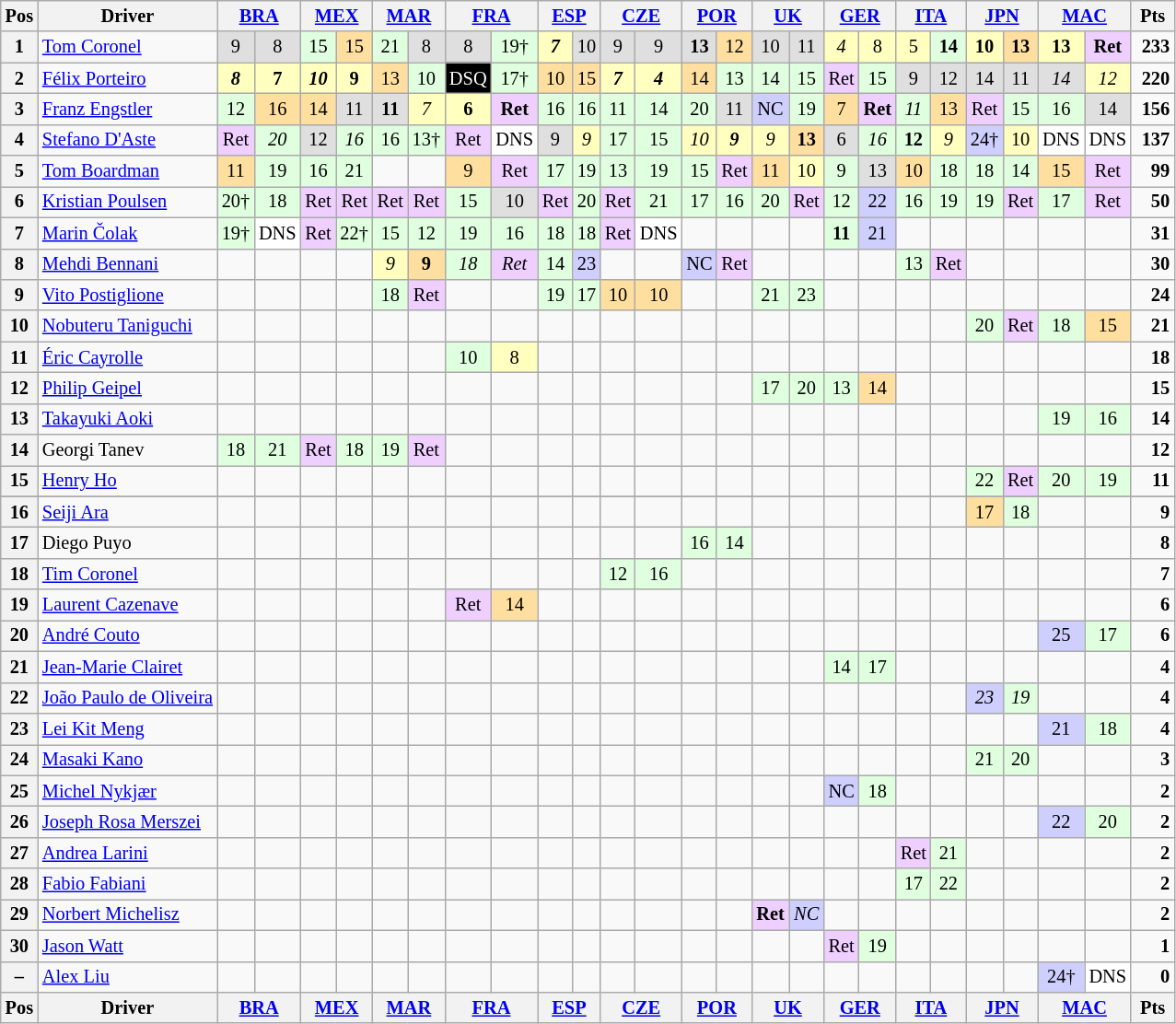<table align=left| class="wikitable" style="font-size: 85%; text-align: center">
<tr valign="top">
<th valign=middle>Pos</th>
<th valign=middle>Driver</th>
<th colspan=2><a href='#'>BRA</a><br></th>
<th colspan=2><a href='#'>MEX</a><br></th>
<th colspan=2><a href='#'>MAR</a><br></th>
<th colspan=2><a href='#'>FRA</a><br></th>
<th colspan=2><a href='#'>ESP</a><br></th>
<th colspan=2><a href='#'>CZE</a><br></th>
<th colspan=2><a href='#'>POR</a><br></th>
<th colspan=2><a href='#'>UK</a><br></th>
<th colspan=2><a href='#'>GER</a><br></th>
<th colspan=2><a href='#'>ITA</a><br></th>
<th colspan=2><a href='#'>JPN</a><br></th>
<th colspan=2><a href='#'>MAC</a><br></th>
<th valign=middle> Pts </th>
</tr>
<tr>
<th>1</th>
<td align="left"> <a href='#'>Tom Coronel</a></td>
<td style="background:#dfdfdf;">9</td>
<td style="background:#dfdfdf;">8</td>
<td style="background:#dfffdf;">15</td>
<td style="background:#ffdf9f;">15</td>
<td style="background:#dfffdf;">21</td>
<td style="background:#dfdfdf;">8</td>
<td style="background:#dfdfdf;">8</td>
<td style="background:#dfffdf;">19†</td>
<td style="background:#ffffbf;"><strong><em>7</em></strong></td>
<td style="background:#dfdfdf;">10</td>
<td style="background:#dfdfdf;">9</td>
<td style="background:#dfdfdf;">9</td>
<td style="background:#dfdfdf;"><strong>13</strong></td>
<td style="background:#ffdf9f;">12</td>
<td style="background:#dfdfdf;">10</td>
<td style="background:#dfdfdf;">11</td>
<td style="background:#ffffbf;"><em>4</em></td>
<td style="background:#ffffbf;">8</td>
<td style="background:#ffffbf;">5</td>
<td style="background:#dfffdf;"><strong>14</strong></td>
<td style="background:#ffffbf;"><strong>10</strong></td>
<td style="background:#ffdf9f;"><strong>13</strong></td>
<td style="background:#ffffbf;"><strong>13</strong></td>
<td style="background:#efcfff;"><strong>Ret</strong></td>
<td align="right"><strong>233</strong></td>
</tr>
<tr>
<th>2</th>
<td align="left"> <a href='#'>Félix Porteiro</a></td>
<td style="background:#ffffbf;"><strong><em>8</em></strong></td>
<td style="background:#ffffbf;"><strong>7</strong></td>
<td style="background:#ffffbf;"><strong><em>10</em></strong></td>
<td style="background:#ffffbf;"><strong>9</strong></td>
<td style="background:#ffdf9f;">13</td>
<td style="background:#dfffdf;">10</td>
<td style="background:black; color:white;">DSQ</td>
<td style="background:#dfffdf;">17†</td>
<td style="background:#ffdf9f;">10</td>
<td style="background:#ffdf9f;">15</td>
<td style="background:#ffffbf;"><strong><em>7</em></strong></td>
<td style="background:#ffffbf;"><strong><em>4</em></strong></td>
<td style="background:#ffdf9f;">14</td>
<td style="background:#dfffdf;">13</td>
<td style="background:#dfffdf;">14</td>
<td style="background:#dfffdf;">15</td>
<td style="background:#efcfff;">Ret</td>
<td style="background:#dfffdf;">15</td>
<td style="background:#dfdfdf;">9</td>
<td style="background:#dfdfdf;">12</td>
<td style="background:#dfdfdf;">14</td>
<td style="background:#dfdfdf;">11</td>
<td style="background:#dfdfdf;"><em>14</em></td>
<td style="background:#ffffbf;"><em>12</em></td>
<td align="right"><strong>220</strong></td>
</tr>
<tr>
<th>3</th>
<td align="left"> <a href='#'>Franz Engstler</a></td>
<td style="background:#dfffdf;">12</td>
<td style="background:#ffdf9f;">16</td>
<td style="background:#ffdf9f;">14</td>
<td style="background:#dfdfdf;">11</td>
<td style="background:#dfdfdf;"><strong>11</strong></td>
<td style="background:#ffffbf;"><em>7</em></td>
<td style="background:#ffffbf;"><strong>6</strong></td>
<td style="background:#efcfff;"><strong>Ret</strong></td>
<td style="background:#dfffdf;">16</td>
<td style="background:#dfffdf;">16</td>
<td style="background:#dfffdf;">11</td>
<td style="background:#dfffdf;">14</td>
<td style="background:#dfffdf;">20</td>
<td style="background:#dfdfdf;">11</td>
<td style="background:#cfcfff;">NC</td>
<td style="background:#dfffdf;">19</td>
<td style="background:#ffdf9f;">7</td>
<td style="background:#efcfff;"><strong>Ret</strong></td>
<td style="background:#dfffdf;"><em>11</em></td>
<td style="background:#ffdf9f;">13</td>
<td style="background:#efcfff;">Ret</td>
<td style="background:#dfffdf;">15</td>
<td style="background:#dfffdf;">16</td>
<td style="background:#dfdfdf;">14</td>
<td align="right"><strong>156</strong></td>
</tr>
<tr>
<th>4</th>
<td align="left"> <a href='#'>Stefano D'Aste</a></td>
<td style="background:#efcfff;">Ret</td>
<td style="background:#dfffdf;"><em>20</em></td>
<td style="background:#dfdfdf;">12</td>
<td style="background:#dfffdf;"><em>16</em></td>
<td style="background:#dfffdf;">16</td>
<td style="background:#dfffdf;">13†</td>
<td style="background:#efcfff;">Ret</td>
<td style="background:#ffffff;">DNS</td>
<td style="background:#dfdfdf;">9</td>
<td style="background:#ffffbf;"><em>9</em></td>
<td style="background:#dfffdf;">17</td>
<td style="background:#dfffdf;">15</td>
<td style="background:#ffffbf;"><em>10</em></td>
<td style="background:#ffffbf;"><strong><em>9</em></strong></td>
<td style="background:#ffffbf;"><em>9</em></td>
<td style="background:#ffdf9f;"><strong>13</strong></td>
<td style="background:#dfdfdf;">6</td>
<td style="background:#dfffdf;"><em>16</em></td>
<td style="background:#dfffdf;"><strong>12</strong></td>
<td style="background:#ffffbf;"><em>9</em></td>
<td style="background:#cfcfff;">24†</td>
<td style="background:#ffffbf;">10</td>
<td style="background:#ffffff;">DNS</td>
<td style="background:#ffffff;">DNS</td>
<td align="right"><strong>137</strong></td>
</tr>
<tr>
<th>5</th>
<td align="left"> <a href='#'>Tom Boardman</a></td>
<td style="background:#ffdf9f;">11</td>
<td style="background:#dfffdf;">19</td>
<td style="background:#dfffdf;">16</td>
<td style="background:#dfffdf;">21</td>
<td></td>
<td></td>
<td style="background:#ffdf9f;">9</td>
<td style="background:#efcfff;">Ret</td>
<td style="background:#dfffdf;">17</td>
<td style="background:#dfffdf;">19</td>
<td style="background:#dfffdf;">13</td>
<td style="background:#dfffdf;">19</td>
<td style="background:#dfffdf;">15</td>
<td style="background:#efcfff;">Ret</td>
<td style="background:#ffdf9f;">11</td>
<td style="background:#ffffbf;">10</td>
<td style="background:#dfffdf;">9</td>
<td style="background:#dfdfdf;">13</td>
<td style="background:#ffdf9f;">10</td>
<td style="background:#dfffdf;">18</td>
<td style="background:#dfffdf;">18</td>
<td style="background:#dfffdf;">14</td>
<td style="background:#ffdf9f;">15</td>
<td style="background:#efcfff;">Ret</td>
<td align="right"><strong>99</strong></td>
</tr>
<tr>
<th>6</th>
<td align="left"> <a href='#'>Kristian Poulsen</a></td>
<td style="background:#dfffdf;">20†</td>
<td style="background:#dfffdf;">18</td>
<td style="background:#efcfff;">Ret</td>
<td style="background:#efcfff;">Ret</td>
<td style="background:#efcfff;">Ret</td>
<td style="background:#efcfff;">Ret</td>
<td style="background:#dfffdf;">15</td>
<td style="background:#dfdfdf;">10</td>
<td style="background:#efcfff;">Ret</td>
<td style="background:#dfffdf;">20</td>
<td style="background:#efcfff;">Ret</td>
<td style="background:#dfffdf;">21</td>
<td style="background:#dfffdf;">17</td>
<td style="background:#dfffdf;">16</td>
<td style="background:#dfffdf;">20</td>
<td style="background:#efcfff;">Ret</td>
<td style="background:#dfffdf;">12</td>
<td style="background:#cfcfff;">22</td>
<td style="background:#dfffdf;">16</td>
<td style="background:#dfffdf;">19</td>
<td style="background:#dfffdf;">19</td>
<td style="background:#efcfff;">Ret</td>
<td style="background:#dfffdf;">17</td>
<td style="background:#efcfff;">Ret</td>
<td align="right"><strong>50</strong></td>
</tr>
<tr>
<th>7</th>
<td align="left"> <a href='#'>Marin Čolak</a></td>
<td style="background:#dfffdf;">19†</td>
<td style="background:#ffffff;">DNS</td>
<td style="background:#efcfff;">Ret</td>
<td style="background:#dfffdf;">22†</td>
<td style="background:#dfffdf;">15</td>
<td style="background:#dfffdf;">12</td>
<td style="background:#dfffdf;">19</td>
<td style="background:#dfffdf;">16</td>
<td style="background:#dfffdf;">18</td>
<td style="background:#dfffdf;">18</td>
<td style="background:#efcfff;">Ret</td>
<td style="background:#ffffff;">DNS</td>
<td></td>
<td></td>
<td></td>
<td></td>
<td style="background:#dfffdf;"><strong>11</strong></td>
<td style="background:#cfcfff;">21</td>
<td></td>
<td></td>
<td></td>
<td></td>
<td></td>
<td></td>
<td align="right"><strong>31</strong></td>
</tr>
<tr>
<th>8</th>
<td align="left"> <a href='#'>Mehdi Bennani</a></td>
<td></td>
<td></td>
<td></td>
<td></td>
<td style="background:#ffffbf;"><em>9</em></td>
<td style="background:#ffdf9f;"><strong>9</strong></td>
<td style="background:#dfffdf;"><em>18</em></td>
<td style="background:#efcfff;"><em>Ret</em></td>
<td style="background:#dfffdf;">14</td>
<td style="background:#cfcfff;">23</td>
<td></td>
<td></td>
<td style="background:#cfcfff;">NC</td>
<td style="background:#efcfff;">Ret</td>
<td></td>
<td></td>
<td></td>
<td></td>
<td style="background:#dfffdf;">13</td>
<td style="background:#efcfff;">Ret</td>
<td></td>
<td></td>
<td></td>
<td></td>
<td align="right"><strong>30</strong></td>
</tr>
<tr>
<th>9</th>
<td align="left"> <a href='#'>Vito Postiglione</a></td>
<td></td>
<td></td>
<td></td>
<td></td>
<td style="background:#dfffdf;">18</td>
<td style="background:#efcfff;">Ret</td>
<td></td>
<td></td>
<td style="background:#dfffdf;">19</td>
<td style="background:#dfffdf;">17</td>
<td style="background:#ffdf9f;">10</td>
<td style="background:#ffdf9f;">10</td>
<td></td>
<td></td>
<td style="background:#dfffdf;">21</td>
<td style="background:#dfffdf;">23</td>
<td></td>
<td></td>
<td></td>
<td></td>
<td></td>
<td></td>
<td></td>
<td></td>
<td align="right"><strong>24</strong></td>
</tr>
<tr>
<th>10</th>
<td align="left"> <a href='#'>Nobuteru Taniguchi</a></td>
<td></td>
<td></td>
<td></td>
<td></td>
<td></td>
<td></td>
<td></td>
<td></td>
<td></td>
<td></td>
<td></td>
<td></td>
<td></td>
<td></td>
<td></td>
<td></td>
<td></td>
<td></td>
<td></td>
<td></td>
<td style="background:#dfffdf;">20</td>
<td style="background:#efcfff;">Ret</td>
<td style="background:#dfffdf;">18</td>
<td style="background:#ffdf9f;">15</td>
<td align="right"><strong>21</strong></td>
</tr>
<tr>
<th>11</th>
<td align="left"> <a href='#'>Éric Cayrolle</a></td>
<td></td>
<td></td>
<td></td>
<td></td>
<td></td>
<td></td>
<td style="background:#dfffdf;">10</td>
<td style="background:#ffffbf;">8</td>
<td></td>
<td></td>
<td></td>
<td></td>
<td></td>
<td></td>
<td></td>
<td></td>
<td></td>
<td></td>
<td></td>
<td></td>
<td></td>
<td></td>
<td></td>
<td></td>
<td align="right"><strong>18</strong></td>
</tr>
<tr>
<th>12</th>
<td align="left"> <a href='#'>Philip Geipel</a></td>
<td></td>
<td></td>
<td></td>
<td></td>
<td></td>
<td></td>
<td></td>
<td></td>
<td></td>
<td></td>
<td></td>
<td></td>
<td></td>
<td></td>
<td style="background:#dfffdf;">17</td>
<td style="background:#dfffdf;">20</td>
<td style="background:#dfffdf;">13</td>
<td style="background:#ffdf9f;">14</td>
<td></td>
<td></td>
<td></td>
<td></td>
<td></td>
<td></td>
<td align="right"><strong>15</strong></td>
</tr>
<tr>
<th>13</th>
<td align="left"> <a href='#'>Takayuki Aoki</a></td>
<td></td>
<td></td>
<td></td>
<td></td>
<td></td>
<td></td>
<td></td>
<td></td>
<td></td>
<td></td>
<td></td>
<td></td>
<td></td>
<td></td>
<td></td>
<td></td>
<td></td>
<td></td>
<td></td>
<td></td>
<td></td>
<td></td>
<td style="background:#dfffdf;">19</td>
<td style="background:#dfffdf;">16</td>
<td align="right"><strong>14</strong></td>
</tr>
<tr>
<th>14</th>
<td align="left"> Georgi Tanev</td>
<td style="background:#dfffdf;">18</td>
<td style="background:#dfffdf;">21</td>
<td style="background:#efcfff;">Ret</td>
<td style="background:#dfffdf;">18</td>
<td style="background:#dfffdf;">19</td>
<td style="background:#efcfff;">Ret</td>
<td></td>
<td></td>
<td></td>
<td></td>
<td></td>
<td></td>
<td></td>
<td></td>
<td></td>
<td></td>
<td></td>
<td></td>
<td></td>
<td></td>
<td></td>
<td></td>
<td></td>
<td></td>
<td align="right"><strong>12</strong></td>
</tr>
<tr>
<th>15</th>
<td align="left"> <a href='#'>Henry Ho</a></td>
<td></td>
<td></td>
<td></td>
<td></td>
<td></td>
<td></td>
<td></td>
<td></td>
<td></td>
<td></td>
<td></td>
<td></td>
<td></td>
<td></td>
<td></td>
<td></td>
<td></td>
<td></td>
<td></td>
<td></td>
<td style="background:#dfffdf;">22</td>
<td style="background:#efcfff;">Ret</td>
<td style="background:#dfffdf;">20</td>
<td style="background:#dfffdf;">19</td>
<td align="right"><strong>11</strong></td>
</tr>
<tr>
</tr>
<tr>
<th>16</th>
<td align="left"> <a href='#'>Seiji Ara</a></td>
<td></td>
<td></td>
<td></td>
<td></td>
<td></td>
<td></td>
<td></td>
<td></td>
<td></td>
<td></td>
<td></td>
<td></td>
<td></td>
<td></td>
<td></td>
<td></td>
<td></td>
<td></td>
<td></td>
<td></td>
<td style="background:#ffdf9f;">17</td>
<td style="background:#dfffdf;">18</td>
<td></td>
<td></td>
<td align="right"><strong>9</strong></td>
</tr>
<tr>
<th>17</th>
<td align="left"> Diego Puyo</td>
<td></td>
<td></td>
<td></td>
<td></td>
<td></td>
<td></td>
<td></td>
<td></td>
<td></td>
<td></td>
<td></td>
<td></td>
<td style="background:#dfffdf;">16</td>
<td style="background:#dfffdf;">14</td>
<td></td>
<td></td>
<td></td>
<td></td>
<td></td>
<td></td>
<td></td>
<td></td>
<td></td>
<td></td>
<td align="right"><strong>8</strong></td>
</tr>
<tr>
<th>18</th>
<td align="left"> <a href='#'>Tim Coronel</a></td>
<td></td>
<td></td>
<td></td>
<td></td>
<td></td>
<td></td>
<td></td>
<td></td>
<td></td>
<td></td>
<td style="background:#dfffdf;">12</td>
<td style="background:#dfffdf;">16</td>
<td></td>
<td></td>
<td></td>
<td></td>
<td></td>
<td></td>
<td></td>
<td></td>
<td></td>
<td></td>
<td></td>
<td></td>
<td align="right"><strong>7</strong></td>
</tr>
<tr>
<th>19</th>
<td align="left"> <a href='#'>Laurent Cazenave</a></td>
<td></td>
<td></td>
<td></td>
<td></td>
<td></td>
<td></td>
<td style="background:#efcfff;">Ret</td>
<td style="background:#ffdf9f;">14</td>
<td></td>
<td></td>
<td></td>
<td></td>
<td></td>
<td></td>
<td></td>
<td></td>
<td></td>
<td></td>
<td></td>
<td></td>
<td></td>
<td></td>
<td></td>
<td></td>
<td align="right"><strong>6</strong></td>
</tr>
<tr>
<th>20</th>
<td align="left"> <a href='#'>André Couto</a></td>
<td></td>
<td></td>
<td></td>
<td></td>
<td></td>
<td></td>
<td></td>
<td></td>
<td></td>
<td></td>
<td></td>
<td></td>
<td></td>
<td></td>
<td></td>
<td></td>
<td></td>
<td></td>
<td></td>
<td></td>
<td></td>
<td></td>
<td style="background:#cfcfff;">25</td>
<td style="background:#dfffdf;">17</td>
<td align="right"><strong>6</strong></td>
</tr>
<tr>
<th>21</th>
<td align="left"> <a href='#'>Jean-Marie Clairet</a></td>
<td></td>
<td></td>
<td></td>
<td></td>
<td></td>
<td></td>
<td></td>
<td></td>
<td></td>
<td></td>
<td></td>
<td></td>
<td></td>
<td></td>
<td></td>
<td></td>
<td style="background:#dfffdf;">14</td>
<td style="background:#dfffdf;">17</td>
<td></td>
<td></td>
<td></td>
<td></td>
<td></td>
<td></td>
<td align="right"><strong>4</strong></td>
</tr>
<tr>
<th>22</th>
<td align="left" nowrap> <a href='#'>João Paulo de Oliveira</a></td>
<td></td>
<td></td>
<td></td>
<td></td>
<td></td>
<td></td>
<td></td>
<td></td>
<td></td>
<td></td>
<td></td>
<td></td>
<td></td>
<td></td>
<td></td>
<td></td>
<td></td>
<td></td>
<td></td>
<td></td>
<td style="background:#cfcfff;"><em>23</em></td>
<td style="background:#dfffdf;"><em>19</em></td>
<td></td>
<td></td>
<td align="right"><strong>4</strong></td>
</tr>
<tr>
<th>23</th>
<td align="left"> <a href='#'>Lei Kit Meng</a></td>
<td></td>
<td></td>
<td></td>
<td></td>
<td></td>
<td></td>
<td></td>
<td></td>
<td></td>
<td></td>
<td></td>
<td></td>
<td></td>
<td></td>
<td></td>
<td></td>
<td></td>
<td></td>
<td></td>
<td></td>
<td></td>
<td></td>
<td style="background:#cfcfff;">21</td>
<td style="background:#dfffdf;">18</td>
<td align="right"><strong>4</strong></td>
</tr>
<tr>
<th>24</th>
<td align="left"> <a href='#'>Masaki Kano</a></td>
<td></td>
<td></td>
<td></td>
<td></td>
<td></td>
<td></td>
<td></td>
<td></td>
<td></td>
<td></td>
<td></td>
<td></td>
<td></td>
<td></td>
<td></td>
<td></td>
<td></td>
<td></td>
<td></td>
<td></td>
<td style="background:#dfffdf;">21</td>
<td style="background:#dfffdf;">20</td>
<td></td>
<td></td>
<td align="right"><strong>3</strong></td>
</tr>
<tr>
<th>25</th>
<td align="left"> <a href='#'>Michel Nykjær</a></td>
<td></td>
<td></td>
<td></td>
<td></td>
<td></td>
<td></td>
<td></td>
<td></td>
<td></td>
<td></td>
<td></td>
<td></td>
<td></td>
<td></td>
<td></td>
<td></td>
<td style="background:#cfcfff;">NC</td>
<td style="background:#dfffdf;">18</td>
<td></td>
<td></td>
<td></td>
<td></td>
<td></td>
<td></td>
<td align="right"><strong>2</strong></td>
</tr>
<tr>
<th>26</th>
<td align="left"> <a href='#'>Joseph Rosa Merszei</a></td>
<td></td>
<td></td>
<td></td>
<td></td>
<td></td>
<td></td>
<td></td>
<td></td>
<td></td>
<td></td>
<td></td>
<td></td>
<td></td>
<td></td>
<td></td>
<td></td>
<td></td>
<td></td>
<td></td>
<td></td>
<td></td>
<td></td>
<td style="background:#cfcfff;">22</td>
<td style="background:#dfffdf;">20</td>
<td align="right"><strong>2</strong></td>
</tr>
<tr>
<th>27</th>
<td align="left"> <a href='#'>Andrea Larini</a></td>
<td></td>
<td></td>
<td></td>
<td></td>
<td></td>
<td></td>
<td></td>
<td></td>
<td></td>
<td></td>
<td></td>
<td></td>
<td></td>
<td></td>
<td></td>
<td></td>
<td></td>
<td></td>
<td style="background:#efcfff;">Ret</td>
<td style="background:#dfffdf;">21</td>
<td></td>
<td></td>
<td></td>
<td></td>
<td align="right"><strong>2</strong></td>
</tr>
<tr>
<th>28</th>
<td align="left"> <a href='#'>Fabio Fabiani</a></td>
<td></td>
<td></td>
<td></td>
<td></td>
<td></td>
<td></td>
<td></td>
<td></td>
<td></td>
<td></td>
<td></td>
<td></td>
<td></td>
<td></td>
<td></td>
<td></td>
<td></td>
<td></td>
<td style="background:#dfffdf;">17</td>
<td style="background:#dfffdf;">22</td>
<td></td>
<td></td>
<td></td>
<td></td>
<td align="right"><strong>2</strong></td>
</tr>
<tr>
<th>29</th>
<td align="left"> <a href='#'>Norbert Michelisz</a></td>
<td></td>
<td></td>
<td></td>
<td></td>
<td></td>
<td></td>
<td></td>
<td></td>
<td></td>
<td></td>
<td></td>
<td></td>
<td></td>
<td></td>
<td style="background:#efcfff;"><strong>Ret</strong></td>
<td style="background:#cfcfff;"><em>NC</em></td>
<td></td>
<td></td>
<td></td>
<td></td>
<td></td>
<td></td>
<td></td>
<td></td>
<td align="right"><strong>2</strong></td>
</tr>
<tr>
<th>30</th>
<td align="left"> <a href='#'>Jason Watt</a></td>
<td></td>
<td></td>
<td></td>
<td></td>
<td></td>
<td></td>
<td></td>
<td></td>
<td></td>
<td></td>
<td></td>
<td></td>
<td></td>
<td></td>
<td></td>
<td></td>
<td style="background:#efcfff;">Ret</td>
<td style="background:#dfffdf;">19</td>
<td></td>
<td></td>
<td></td>
<td></td>
<td></td>
<td></td>
<td align="right"><strong>1</strong></td>
</tr>
<tr>
<th>–</th>
<td align="left"> <a href='#'>Alex Liu</a></td>
<td></td>
<td></td>
<td></td>
<td></td>
<td></td>
<td></td>
<td></td>
<td></td>
<td></td>
<td></td>
<td></td>
<td></td>
<td></td>
<td></td>
<td></td>
<td></td>
<td></td>
<td></td>
<td></td>
<td></td>
<td></td>
<td></td>
<td style="background:#cfcfff;">24†</td>
<td style="background:#ffffff;">DNS</td>
<td align="right"><strong>0</strong></td>
</tr>
<tr valign="top">
<th valign=middle>Pos</th>
<th valign=middle>Driver</th>
<th colspan=2><a href='#'>BRA</a><br></th>
<th colspan=2><a href='#'>MEX</a><br></th>
<th colspan=2><a href='#'>MAR</a><br></th>
<th colspan=2><a href='#'>FRA</a><br></th>
<th colspan=2><a href='#'>ESP</a><br></th>
<th colspan=2><a href='#'>CZE</a><br></th>
<th colspan=2><a href='#'>POR</a><br></th>
<th colspan=2><a href='#'>UK</a><br></th>
<th colspan=2><a href='#'>GER</a><br></th>
<th colspan=2><a href='#'>ITA</a><br></th>
<th colspan=2><a href='#'>JPN</a><br></th>
<th colspan=2><a href='#'>MAC</a><br></th>
<th valign=middle> Pts </th>
</tr>
</table>
